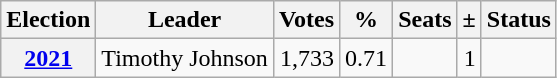<table class="wikitable" style="text-align:right;">
<tr>
<th>Election</th>
<th>Leader</th>
<th>Votes</th>
<th>%</th>
<th>Seats</th>
<th>±</th>
<th>Status</th>
</tr>
<tr>
<th><a href='#'>2021</a></th>
<td align=left>Timothy Johnson</td>
<td>1,733</td>
<td>0.71</td>
<td></td>
<td> 1</td>
<td></td>
</tr>
</table>
